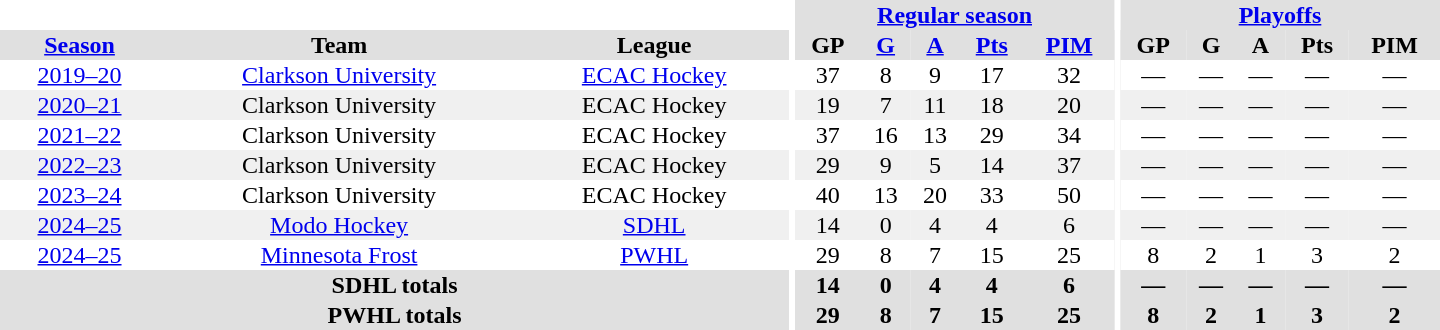<table border="0" cellpadding="1" cellspacing="0" style="text-align:center; width:60em">
<tr bgcolor="#e0e0e0">
<th colspan="3" bgcolor="#ffffff"></th>
<th rowspan="97" bgcolor="#ffffff"></th>
<th colspan="5"><a href='#'>Regular season</a></th>
<th rowspan="97" bgcolor="#ffffff"></th>
<th colspan="5"><a href='#'>Playoffs</a></th>
</tr>
<tr bgcolor="#e0e0e0">
<th><a href='#'>Season</a></th>
<th>Team</th>
<th>League</th>
<th>GP</th>
<th><a href='#'>G</a></th>
<th><a href='#'>A</a></th>
<th><a href='#'>Pts</a></th>
<th><a href='#'>PIM</a></th>
<th>GP</th>
<th>G</th>
<th>A</th>
<th>Pts</th>
<th>PIM</th>
</tr>
<tr>
<td><a href='#'>2019–20</a></td>
<td><a href='#'>Clarkson University</a></td>
<td><a href='#'>ECAC Hockey</a></td>
<td>37</td>
<td>8</td>
<td>9</td>
<td>17</td>
<td>32</td>
<td>—</td>
<td>—</td>
<td>—</td>
<td>—</td>
<td>—</td>
</tr>
<tr bgcolor="#f0f0f0">
<td><a href='#'>2020–21</a></td>
<td>Clarkson University</td>
<td>ECAC Hockey</td>
<td>19</td>
<td>7</td>
<td>11</td>
<td>18</td>
<td>20</td>
<td>—</td>
<td>—</td>
<td>—</td>
<td>—</td>
<td>—</td>
</tr>
<tr>
<td><a href='#'>2021–22</a></td>
<td>Clarkson University</td>
<td>ECAC Hockey</td>
<td>37</td>
<td>16</td>
<td>13</td>
<td>29</td>
<td>34</td>
<td>—</td>
<td>—</td>
<td>—</td>
<td>—</td>
<td>—</td>
</tr>
<tr bgcolor="#f0f0f0">
<td><a href='#'>2022–23</a></td>
<td>Clarkson University</td>
<td>ECAC Hockey</td>
<td>29</td>
<td>9</td>
<td>5</td>
<td>14</td>
<td>37</td>
<td>—</td>
<td>—</td>
<td>—</td>
<td>—</td>
<td>—</td>
</tr>
<tr>
<td><a href='#'>2023–24</a></td>
<td>Clarkson University</td>
<td>ECAC Hockey</td>
<td>40</td>
<td>13</td>
<td>20</td>
<td>33</td>
<td>50</td>
<td>—</td>
<td>—</td>
<td>—</td>
<td>—</td>
<td>—</td>
</tr>
<tr bgcolor="#f0f0f0">
<td><a href='#'>2024–25</a></td>
<td><a href='#'>Modo Hockey</a></td>
<td><a href='#'>SDHL</a></td>
<td>14</td>
<td>0</td>
<td>4</td>
<td>4</td>
<td>6</td>
<td>—</td>
<td>—</td>
<td>—</td>
<td>—</td>
<td>—</td>
</tr>
<tr>
<td><a href='#'>2024–25</a></td>
<td><a href='#'>Minnesota Frost</a></td>
<td><a href='#'>PWHL</a></td>
<td>29</td>
<td>8</td>
<td>7</td>
<td>15</td>
<td>25</td>
<td>8</td>
<td>2</td>
<td>1</td>
<td>3</td>
<td>2</td>
</tr>
<tr bgcolor="#e0e0e0">
<th colspan="3">SDHL totals</th>
<th>14</th>
<th>0</th>
<th>4</th>
<th>4</th>
<th>6</th>
<th>—</th>
<th>—</th>
<th>—</th>
<th>—</th>
<th>—</th>
</tr>
<tr bgcolor="#e0e0e0">
<th colspan="3">PWHL totals</th>
<th>29</th>
<th>8</th>
<th>7</th>
<th>15</th>
<th>25</th>
<th>8</th>
<th>2</th>
<th>1</th>
<th>3</th>
<th>2</th>
</tr>
</table>
